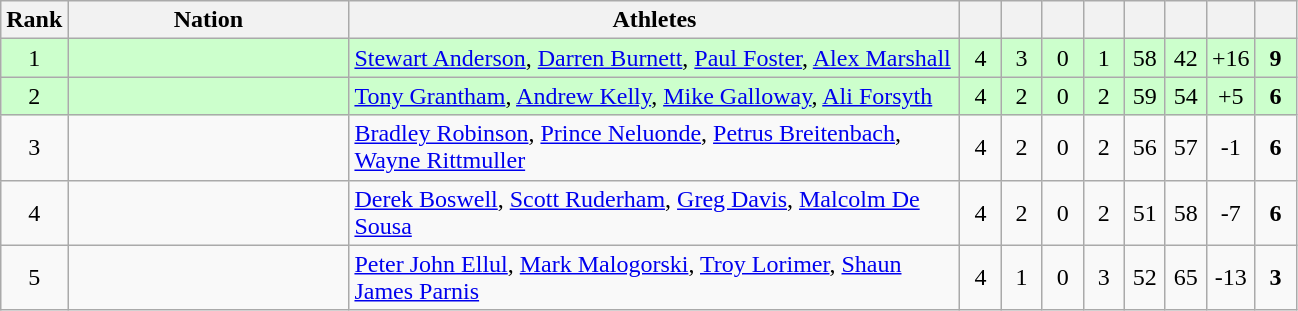<table class=wikitable style="text-align:center">
<tr>
<th width=20>Rank</th>
<th width=180>Nation</th>
<th width=400>Athletes</th>
<th width=20></th>
<th width=20></th>
<th width=20></th>
<th width=20></th>
<th width=20></th>
<th width=20></th>
<th width=20></th>
<th width=20></th>
</tr>
<tr bgcolor="#ccffcc">
<td>1</td>
<td align=left></td>
<td align=left><a href='#'>Stewart Anderson</a>, <a href='#'>Darren Burnett</a>, <a href='#'>Paul Foster</a>, <a href='#'>Alex Marshall</a></td>
<td>4</td>
<td>3</td>
<td>0</td>
<td>1</td>
<td>58</td>
<td>42</td>
<td>+16</td>
<td><strong>9</strong></td>
</tr>
<tr bgcolor="#ccffcc">
<td>2</td>
<td align=left></td>
<td align=left><a href='#'>Tony Grantham</a>, <a href='#'>Andrew Kelly</a>, <a href='#'>Mike Galloway</a>, <a href='#'>Ali Forsyth</a></td>
<td>4</td>
<td>2</td>
<td>0</td>
<td>2</td>
<td>59</td>
<td>54</td>
<td>+5</td>
<td><strong>6</strong></td>
</tr>
<tr>
<td>3</td>
<td align=left></td>
<td align=left><a href='#'>Bradley Robinson</a>, <a href='#'>Prince Neluonde</a>, <a href='#'>Petrus Breitenbach</a>, <a href='#'>Wayne Rittmuller</a></td>
<td>4</td>
<td>2</td>
<td>0</td>
<td>2</td>
<td>56</td>
<td>57</td>
<td>-1</td>
<td><strong>6</strong></td>
</tr>
<tr>
<td>4</td>
<td align=left></td>
<td align=left><a href='#'>Derek Boswell</a>, <a href='#'>Scott Ruderham</a>, <a href='#'>Greg Davis</a>, <a href='#'>Malcolm De Sousa</a></td>
<td>4</td>
<td>2</td>
<td>0</td>
<td>2</td>
<td>51</td>
<td>58</td>
<td>-7</td>
<td><strong>6</strong></td>
</tr>
<tr>
<td>5</td>
<td align=left></td>
<td align=left><a href='#'>Peter John Ellul</a>, <a href='#'>Mark Malogorski</a>, <a href='#'>Troy Lorimer</a>, <a href='#'>Shaun James Parnis</a></td>
<td>4</td>
<td>1</td>
<td>0</td>
<td>3</td>
<td>52</td>
<td>65</td>
<td>-13</td>
<td><strong>3</strong></td>
</tr>
</table>
